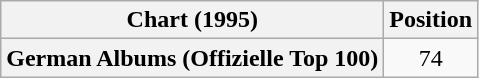<table class="wikitable plainrowheaders" style="text-align:center">
<tr>
<th scope="col">Chart (1995)</th>
<th scope="col">Position</th>
</tr>
<tr>
<th scope="row">German Albums (Offizielle Top 100)</th>
<td>74</td>
</tr>
</table>
